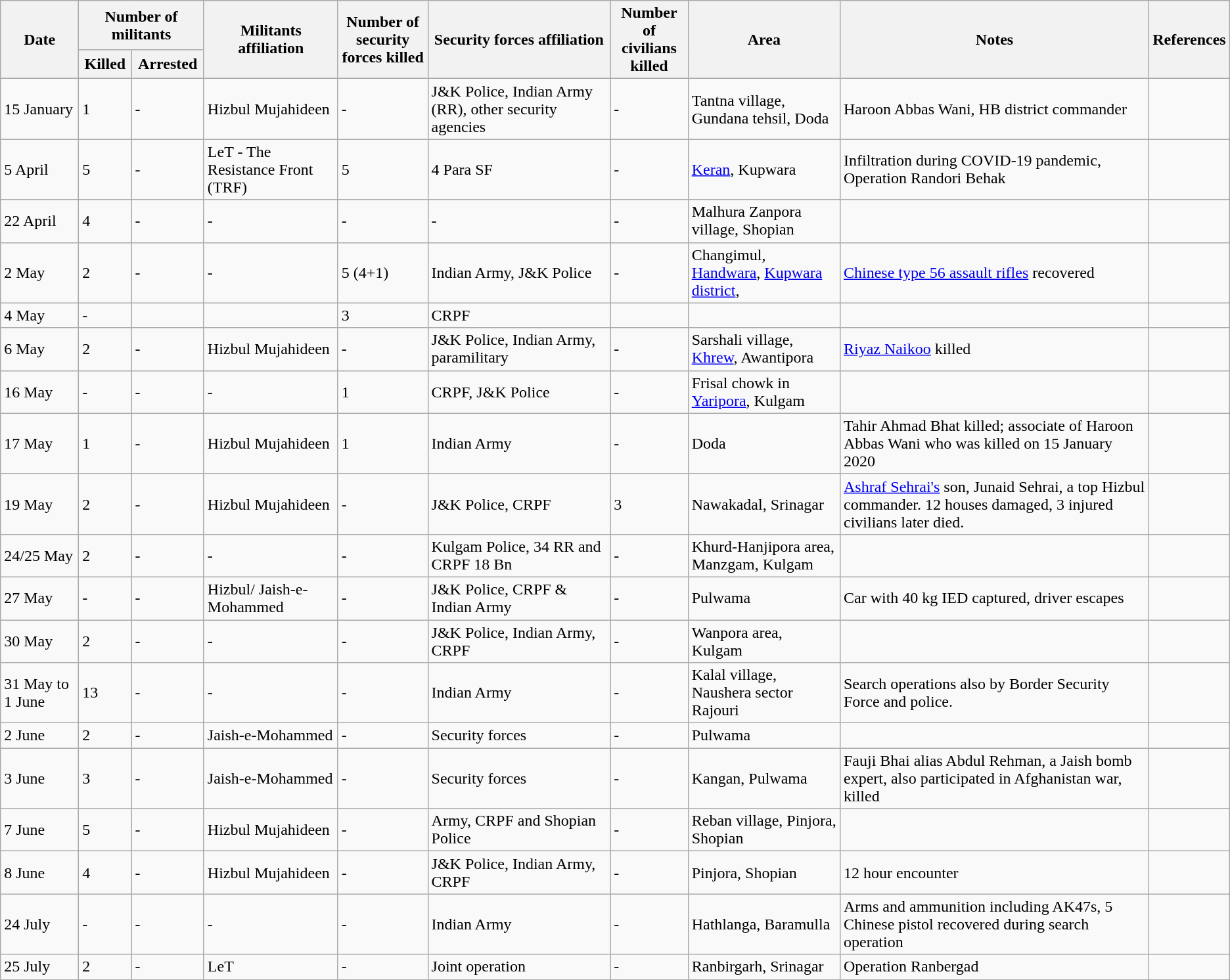<table class="wikitable">
<tr>
<th rowspan="2">Date</th>
<th colspan="2">Number of militants</th>
<th rowspan="2">Militants<br>affiliation</th>
<th rowspan="2">Number of security<br>forces killed</th>
<th rowspan="2">Security forces affiliation</th>
<th rowspan="2">Number of<br>civilians killed</th>
<th rowspan="2">Area</th>
<th rowspan="2">Notes</th>
<th rowspan="2">References</th>
</tr>
<tr>
<th>Killed</th>
<th>Arrested</th>
</tr>
<tr>
<td>15 January</td>
<td>1</td>
<td>-</td>
<td>Hizbul Mujahideen</td>
<td>-</td>
<td>J&K Police, Indian Army (RR), other security agencies</td>
<td>-</td>
<td>Tantna village, Gundana tehsil, Doda</td>
<td>Haroon Abbas Wani, HB district commander</td>
<td></td>
</tr>
<tr>
<td>5 April</td>
<td>5</td>
<td>-</td>
<td>LeT - The Resistance Front (TRF)</td>
<td>5</td>
<td>4 Para SF</td>
<td>-</td>
<td><a href='#'>Keran</a>, Kupwara</td>
<td>Infiltration during COVID-19 pandemic, Operation Randori Behak</td>
<td></td>
</tr>
<tr>
<td>22 April</td>
<td>4</td>
<td>-</td>
<td>-</td>
<td>-</td>
<td>-</td>
<td>-</td>
<td>Malhura Zanpora village, Shopian</td>
<td></td>
<td></td>
</tr>
<tr>
<td>2 May</td>
<td>2</td>
<td>-</td>
<td>-</td>
<td>5 (4+1)</td>
<td>Indian Army, J&K Police</td>
<td>-</td>
<td>Changimul, <a href='#'>Handwara</a>, <a href='#'>Kupwara district</a>,</td>
<td><a href='#'>Chinese type 56 assault rifles</a> recovered</td>
<td></td>
</tr>
<tr>
<td>4 May</td>
<td>-</td>
<td></td>
<td></td>
<td>3</td>
<td>CRPF</td>
<td></td>
<td></td>
<td></td>
<td></td>
</tr>
<tr>
<td>6 May</td>
<td>2</td>
<td>-</td>
<td>Hizbul Mujahideen</td>
<td>-</td>
<td>J&K Police, Indian Army, paramilitary</td>
<td>-</td>
<td>Sarshali village, <a href='#'>Khrew</a>, Awantipora</td>
<td><a href='#'>Riyaz Naikoo</a> killed</td>
<td></td>
</tr>
<tr>
<td>16 May</td>
<td>-</td>
<td>-</td>
<td>-</td>
<td>1</td>
<td>CRPF, J&K Police</td>
<td>-</td>
<td>Frisal chowk in <a href='#'>Yaripora</a>, Kulgam</td>
<td></td>
<td></td>
</tr>
<tr>
<td>17 May</td>
<td>1</td>
<td>-</td>
<td>Hizbul Mujahideen</td>
<td>1</td>
<td>Indian Army</td>
<td>-</td>
<td>Doda</td>
<td>Tahir Ahmad Bhat killed; associate of Haroon Abbas Wani who was killed on 15 January 2020</td>
<td></td>
</tr>
<tr>
<td>19 May</td>
<td>2</td>
<td>-</td>
<td>Hizbul Mujahideen</td>
<td>-</td>
<td>J&K Police, CRPF</td>
<td>3</td>
<td>Nawakadal, Srinagar</td>
<td><a href='#'>Ashraf Sehrai's</a> son, Junaid Sehrai, a top Hizbul commander. 12 houses damaged, 3 injured civilians later died.</td>
<td></td>
</tr>
<tr>
<td>24/25 May</td>
<td>2</td>
<td>-</td>
<td>-</td>
<td>-</td>
<td>Kulgam Police, 34 RR and CRPF 18 Bn</td>
<td>-</td>
<td>Khurd-Hanjipora area, Manzgam, Kulgam</td>
<td></td>
<td></td>
</tr>
<tr>
<td>27 May</td>
<td>-</td>
<td>-</td>
<td>Hizbul/ Jaish-e-Mohammed</td>
<td>-</td>
<td>J&K Police, CRPF & Indian Army</td>
<td>-</td>
<td>Pulwama</td>
<td>Car with 40 kg IED captured, driver escapes</td>
<td></td>
</tr>
<tr>
<td>30 May</td>
<td>2</td>
<td>-</td>
<td>-</td>
<td>-</td>
<td>J&K Police, Indian Army, CRPF</td>
<td>-</td>
<td>Wanpora area, Kulgam</td>
<td></td>
<td></td>
</tr>
<tr>
<td>31 May to 1 June</td>
<td>13</td>
<td>-</td>
<td>-</td>
<td>-</td>
<td>Indian Army</td>
<td>-</td>
<td>Kalal village, Naushera sector Rajouri</td>
<td>Search operations also by Border Security Force and police.</td>
<td></td>
</tr>
<tr>
<td>2 June</td>
<td>2</td>
<td>-</td>
<td>Jaish-e-Mohammed</td>
<td>-</td>
<td>Security forces</td>
<td>-</td>
<td>Pulwama</td>
<td></td>
<td></td>
</tr>
<tr>
<td>3 June</td>
<td>3</td>
<td>-</td>
<td>Jaish-e-Mohammed</td>
<td>-</td>
<td>Security forces</td>
<td>-</td>
<td>Kangan, Pulwama</td>
<td>Fauji Bhai alias Abdul Rehman, a Jaish bomb expert, also participated in Afghanistan war, killed</td>
<td></td>
</tr>
<tr>
<td>7 June</td>
<td>5</td>
<td>-</td>
<td>Hizbul Mujahideen</td>
<td>-</td>
<td>Army, CRPF and Shopian Police</td>
<td>-</td>
<td>Reban village, Pinjora, Shopian</td>
<td></td>
<td></td>
</tr>
<tr>
<td>8 June</td>
<td>4</td>
<td>-</td>
<td>Hizbul Mujahideen</td>
<td>-</td>
<td>J&K Police, Indian Army, CRPF</td>
<td>-</td>
<td>Pinjora, Shopian</td>
<td>12 hour encounter</td>
<td></td>
</tr>
<tr>
<td>24 July</td>
<td>-</td>
<td>-</td>
<td>-</td>
<td>-</td>
<td>Indian Army</td>
<td>-</td>
<td>Hathlanga, Baramulla</td>
<td>Arms and ammunition including AK47s, 5 Chinese pistol recovered during search operation</td>
<td></td>
</tr>
<tr>
<td>25 July</td>
<td>2</td>
<td>-</td>
<td>LeT</td>
<td>-</td>
<td>Joint operation</td>
<td>-</td>
<td>Ranbirgarh, Srinagar</td>
<td>Operation Ranbergad</td>
<td></td>
</tr>
</table>
